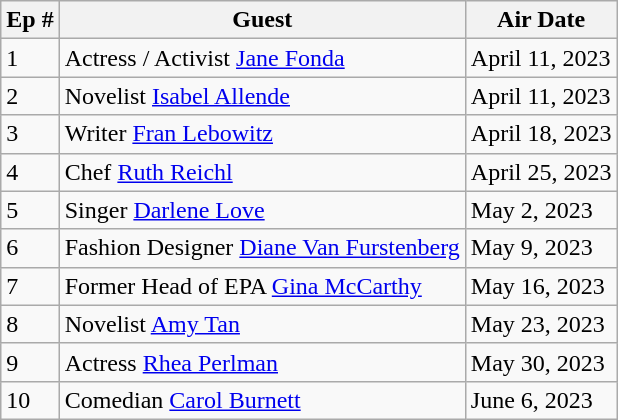<table class="wikitable">
<tr>
<th>Ep #</th>
<th>Guest</th>
<th>Air Date</th>
</tr>
<tr>
<td>1</td>
<td>Actress / Activist <a href='#'>Jane Fonda</a></td>
<td>April 11, 2023</td>
</tr>
<tr>
<td>2</td>
<td>Novelist <a href='#'>Isabel Allende</a></td>
<td>April 11, 2023</td>
</tr>
<tr>
<td>3</td>
<td>Writer <a href='#'>Fran Lebowitz</a></td>
<td>April 18, 2023</td>
</tr>
<tr>
<td>4</td>
<td>Chef <a href='#'>Ruth Reichl</a></td>
<td>April 25, 2023</td>
</tr>
<tr>
<td>5</td>
<td>Singer <a href='#'>Darlene Love</a></td>
<td>May 2, 2023</td>
</tr>
<tr>
<td>6</td>
<td>Fashion Designer <a href='#'>Diane Van Furstenberg</a></td>
<td>May 9, 2023</td>
</tr>
<tr>
<td>7</td>
<td>Former Head of EPA <a href='#'>Gina McCarthy</a></td>
<td>May 16, 2023</td>
</tr>
<tr>
<td>8</td>
<td>Novelist <a href='#'>Amy Tan</a></td>
<td>May 23, 2023</td>
</tr>
<tr>
<td>9</td>
<td>Actress <a href='#'>Rhea Perlman</a></td>
<td>May 30, 2023</td>
</tr>
<tr>
<td>10</td>
<td>Comedian <a href='#'>Carol Burnett</a></td>
<td>June 6, 2023</td>
</tr>
</table>
